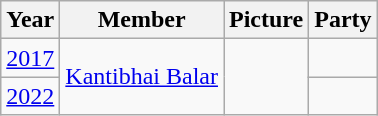<table class="wikitable sortable">
<tr>
<th>Year</th>
<th>Member</th>
<th>Picture</th>
<th colspan="2">Party</th>
</tr>
<tr>
<td><a href='#'>2017</a></td>
<td rowspan="2"><a href='#'>Kantibhai Balar</a></td>
<td rowspan="2"></td>
<td></td>
</tr>
<tr>
<td><a href='#'>2022</a></td>
</tr>
</table>
